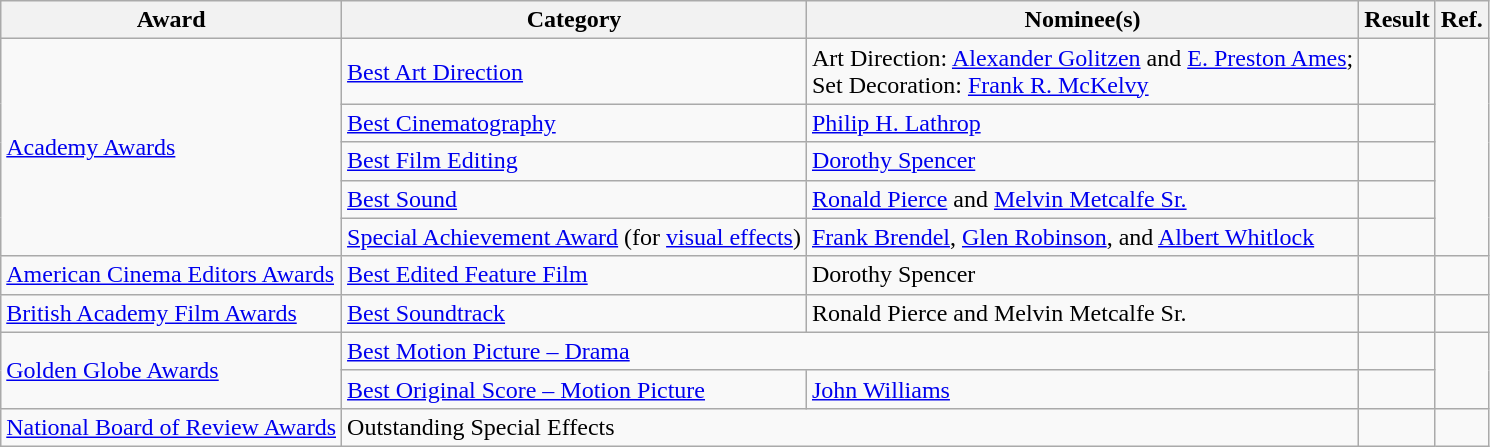<table class="wikitable">
<tr>
<th>Award</th>
<th>Category</th>
<th>Nominee(s)</th>
<th>Result</th>
<th>Ref.</th>
</tr>
<tr>
<td rowspan="5"><a href='#'>Academy Awards</a></td>
<td><a href='#'>Best Art Direction</a></td>
<td>Art Direction: <a href='#'>Alexander Golitzen</a> and <a href='#'>E. Preston Ames</a>; <br> Set Decoration: <a href='#'>Frank R. McKelvy</a></td>
<td></td>
<td align="center" rowspan="5"></td>
</tr>
<tr>
<td><a href='#'>Best Cinematography</a></td>
<td><a href='#'>Philip H. Lathrop</a></td>
<td></td>
</tr>
<tr>
<td><a href='#'>Best Film Editing</a></td>
<td><a href='#'>Dorothy Spencer</a></td>
<td></td>
</tr>
<tr>
<td><a href='#'>Best Sound</a></td>
<td><a href='#'>Ronald Pierce</a> and <a href='#'>Melvin Metcalfe Sr.</a></td>
<td></td>
</tr>
<tr>
<td><a href='#'>Special Achievement Award</a> (for <a href='#'>visual effects</a>)</td>
<td><a href='#'>Frank Brendel</a>, <a href='#'>Glen Robinson</a>, and <a href='#'>Albert Whitlock</a></td>
<td></td>
</tr>
<tr>
<td><a href='#'>American Cinema Editors Awards</a></td>
<td><a href='#'>Best Edited Feature Film</a></td>
<td>Dorothy Spencer</td>
<td></td>
<td align="center"></td>
</tr>
<tr>
<td><a href='#'>British Academy Film Awards</a></td>
<td><a href='#'>Best Soundtrack</a></td>
<td>Ronald Pierce and Melvin Metcalfe Sr.</td>
<td></td>
<td align="center"></td>
</tr>
<tr>
<td rowspan="2"><a href='#'>Golden Globe Awards</a></td>
<td colspan="2"><a href='#'>Best Motion Picture – Drama</a></td>
<td></td>
<td align="center" rowspan="2"></td>
</tr>
<tr>
<td><a href='#'>Best Original Score – Motion Picture</a></td>
<td><a href='#'>John Williams</a></td>
<td></td>
</tr>
<tr>
<td><a href='#'>National Board of Review Awards</a></td>
<td colspan="2">Outstanding Special Effects</td>
<td></td>
<td align="center"></td>
</tr>
</table>
